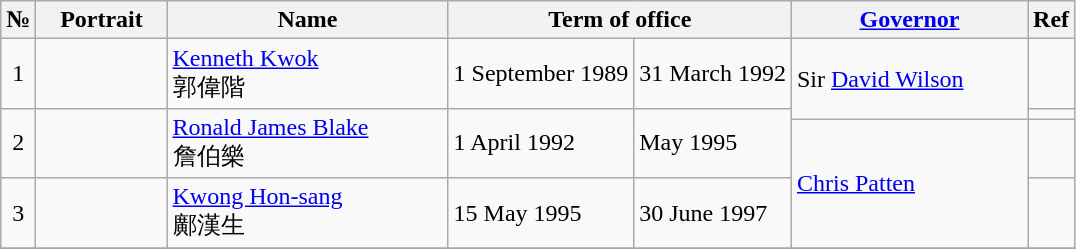<table class="wikitable"  style="text-align:left">
<tr>
<th width=10px>№</th>
<th width=80px>Portrait</th>
<th width=180px>Name</th>
<th width=180px colspan=2>Term of office</th>
<th width=150px><a href='#'>Governor</a></th>
<th>Ref</th>
</tr>
<tr>
<td align=center>1</td>
<td></td>
<td><a href='#'>Kenneth Kwok</a><br>郭偉階</td>
<td>1 September 1989</td>
<td>31 March 1992</td>
<td rowspan=2>Sir <a href='#'>David Wilson</a><br></td>
<td></td>
</tr>
<tr>
<td rowspan=2 align=center>2</td>
<td rowspan=2></td>
<td rowspan=2><a href='#'>Ronald James Blake</a><br>詹伯樂</td>
<td rowspan=2>1 April 1992</td>
<td rowspan=2>May 1995</td>
<td></td>
</tr>
<tr>
<td rowspan=2><a href='#'>Chris Patten</a><br></td>
<td></td>
</tr>
<tr>
<td align=center>3</td>
<td></td>
<td><a href='#'>Kwong Hon-sang</a><br>鄺漢生</td>
<td>15 May 1995</td>
<td>30 June 1997</td>
<td></td>
</tr>
<tr>
</tr>
</table>
